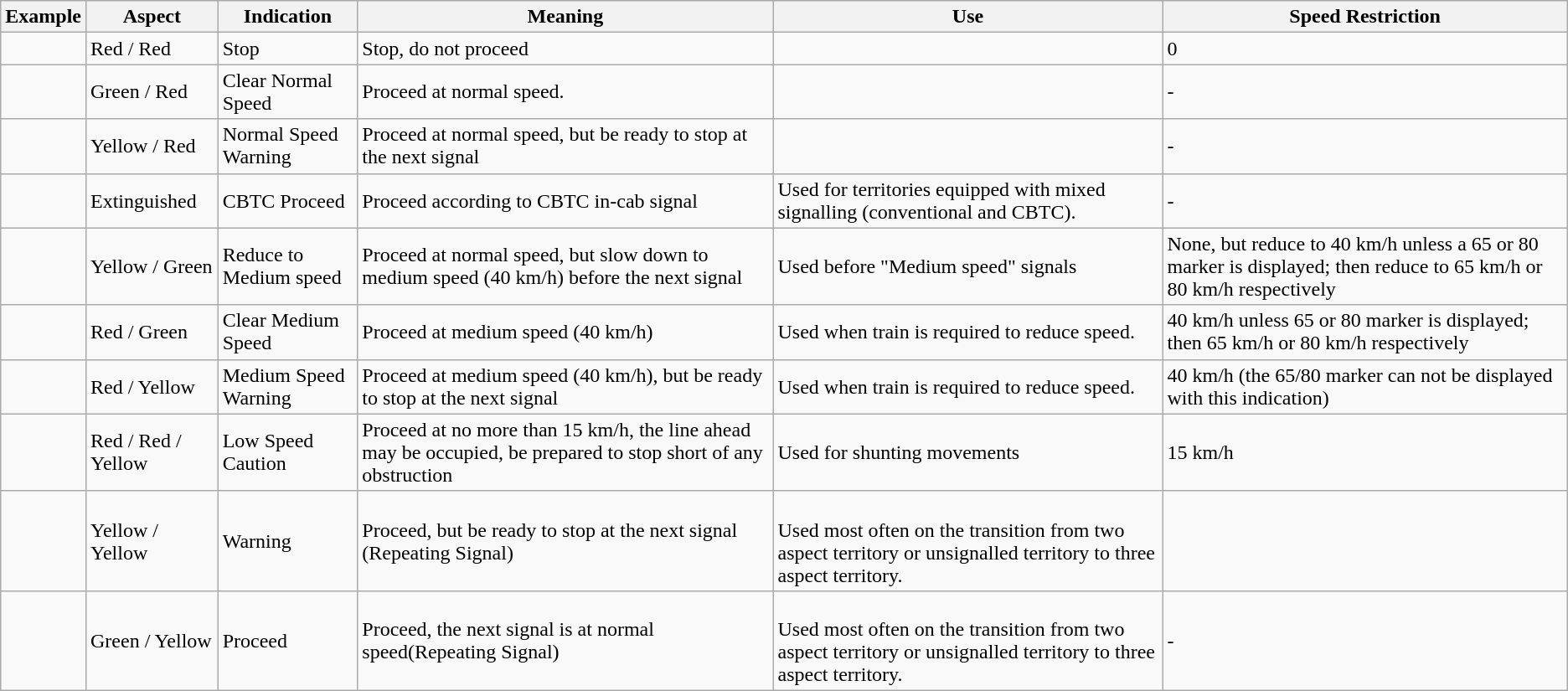<table class="wikitable">
<tr>
<th>Example</th>
<th>Aspect</th>
<th>Indication</th>
<th>Meaning</th>
<th>Use</th>
<th>Speed Restriction</th>
</tr>
<tr>
<td></td>
<td>Red / Red</td>
<td>Stop</td>
<td>Stop, do not proceed</td>
<td></td>
<td>0</td>
</tr>
<tr>
<td></td>
<td>Green / Red</td>
<td>Clear Normal Speed</td>
<td>Proceed at normal speed.</td>
<td></td>
<td>-</td>
</tr>
<tr>
<td></td>
<td>Yellow / Red</td>
<td>Normal Speed Warning</td>
<td>Proceed at normal speed, but be ready to stop at the next signal</td>
<td></td>
<td>-</td>
</tr>
<tr>
<td></td>
<td>Extinguished</td>
<td>CBTC Proceed</td>
<td>Proceed according to CBTC in-cab signal</td>
<td>Used for territories equipped with mixed signalling (conventional and CBTC).</td>
<td>-</td>
</tr>
<tr>
<td></td>
<td>Yellow / Green</td>
<td>Reduce to Medium speed</td>
<td>Proceed at normal speed, but slow down to medium speed (40 km/h) before the next signal</td>
<td>Used before "Medium speed" signals</td>
<td>None, but reduce to 40 km/h unless a 65 or 80 marker is displayed; then reduce to 65 km/h or 80 km/h respectively</td>
</tr>
<tr>
<td></td>
<td>Red / Green</td>
<td>Clear Medium Speed</td>
<td>Proceed at medium speed (40 km/h)</td>
<td>Used when train is required to reduce speed.</td>
<td>40 km/h unless 65 or 80 marker is displayed; then 65 km/h or 80 km/h respectively</td>
</tr>
<tr>
<td></td>
<td>Red / Yellow</td>
<td>Medium Speed Warning</td>
<td>Proceed at medium speed (40 km/h), but be ready to stop at the next signal</td>
<td>Used when train is required to reduce speed.</td>
<td>40 km/h (the 65/80 marker can not be displayed with this indication)</td>
</tr>
<tr>
<td></td>
<td>Red / Red / Yellow</td>
<td>Low Speed Caution</td>
<td>Proceed at no more than 15 km/h, the line ahead may be occupied, be prepared to stop short of any obstruction</td>
<td>Used for shunting movements</td>
<td>15 km/h</td>
</tr>
<tr>
<td></td>
<td>Yellow / Yellow</td>
<td>Warning</td>
<td>Proceed, but be ready to stop at the next signal (Repeating Signal)</td>
<td><br>Used most often on the transition from two aspect territory or  unsignalled territory  to three aspect territory.</td>
<td></td>
</tr>
<tr>
<td></td>
<td>Green / Yellow</td>
<td>Proceed</td>
<td>Proceed, the next signal is at normal speed(Repeating Signal)</td>
<td><br>Used most often on the transition from two aspect territory or unsignalled territory to three aspect territory.</td>
<td>-</td>
</tr>
</table>
